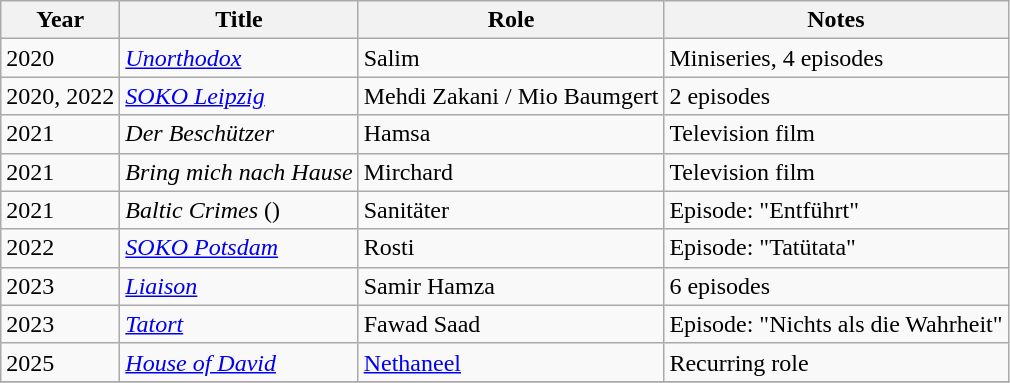<table class="wikitable sortable">
<tr>
<th>Year</th>
<th>Title</th>
<th>Role</th>
<th class="unsortable">Notes</th>
</tr>
<tr>
<td>2020</td>
<td><em><a href='#'>Unorthodox</a></em></td>
<td>Salim</td>
<td>Miniseries, 4 episodes</td>
</tr>
<tr>
<td>2020, 2022</td>
<td><em><a href='#'>SOKO Leipzig</a></em></td>
<td>Mehdi Zakani / Mio Baumgert</td>
<td>2 episodes</td>
</tr>
<tr>
<td>2021</td>
<td><em>Der Beschützer</em></td>
<td>Hamsa</td>
<td>Television film</td>
</tr>
<tr>
<td>2021</td>
<td><em>Bring mich nach Hause</em></td>
<td>Mirchard</td>
<td>Television film</td>
</tr>
<tr>
<td>2021</td>
<td><em>Baltic Crimes</em> ()</td>
<td>Sanitäter</td>
<td>Episode: "Entführt"</td>
</tr>
<tr>
<td>2022</td>
<td><em><a href='#'>SOKO Potsdam</a></em></td>
<td>Rosti</td>
<td>Episode: "Tatütata"</td>
</tr>
<tr>
<td>2023</td>
<td><em><a href='#'>Liaison</a></em></td>
<td>Samir Hamza</td>
<td>6 episodes</td>
</tr>
<tr>
<td>2023</td>
<td><em><a href='#'>Tatort</a></em></td>
<td>Fawad Saad</td>
<td>Episode: "Nichts als die Wahrheit"</td>
</tr>
<tr>
<td>2025</td>
<td><em><a href='#'>House of David</a></em></td>
<td><a href='#'>Nethaneel</a></td>
<td>Recurring role</td>
</tr>
<tr>
</tr>
</table>
